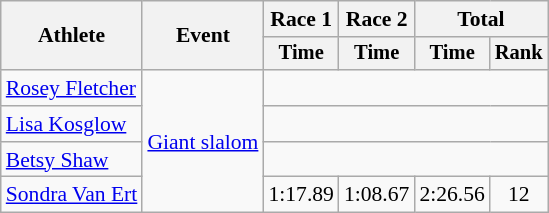<table class=wikitable style=font-size:90%;text-align:center>
<tr>
<th rowspan=2>Athlete</th>
<th rowspan=2>Event</th>
<th>Race 1</th>
<th>Race 2</th>
<th colspan=2>Total</th>
</tr>
<tr style=font-size:95%>
<th>Time</th>
<th>Time</th>
<th>Time</th>
<th>Rank</th>
</tr>
<tr>
<td align=left><a href='#'>Rosey Fletcher</a></td>
<td align=left rowspan=4><a href='#'>Giant slalom</a></td>
<td colspan=6></td>
</tr>
<tr>
<td align=left><a href='#'>Lisa Kosglow</a></td>
<td colspan=6></td>
</tr>
<tr>
<td align=left><a href='#'>Betsy Shaw</a></td>
<td colspan=6></td>
</tr>
<tr>
<td align=left><a href='#'>Sondra Van Ert</a></td>
<td>1:17.89</td>
<td>1:08.67</td>
<td>2:26.56</td>
<td>12</td>
</tr>
</table>
